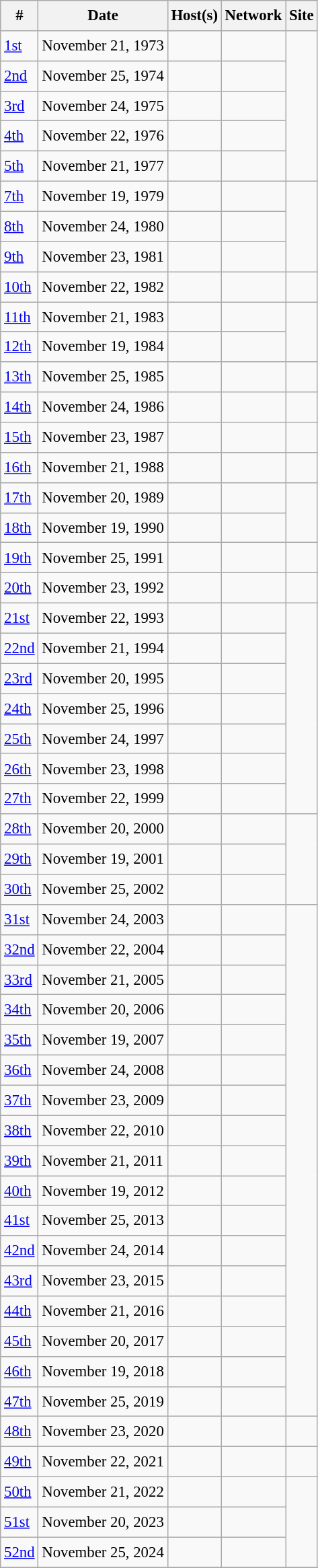<table class="wikitable sortable" style="font-size:0.95em; line-height:1.5em;">
<tr>
<th>#</th>
<th>Date</th>
<th>Host(s)</th>
<th>Network</th>
<th>Site</th>
</tr>
<tr>
<td><a href='#'>1st</a></td>
<td>November 21, 1973</td>
<td></td>
<td></td>
<td rowspan="5"></td>
</tr>
<tr>
<td><a href='#'>2nd</a></td>
<td>November 25, 1974</td>
<td></td>
</tr>
<tr>
<td><a href='#'>3rd</a></td>
<td>November 24, 1975</td>
<td></td>
<td></td>
</tr>
<tr>
<td><a href='#'>4th</a></td>
<td>November 22, 1976</td>
<td></td>
<td></td>
</tr>
<tr>
<td><a href='#'>5th</a></td>
<td>November 21, 1977</td>
<td></td>
<td></td>
</tr>
<tr>
<td><a href='#'>7th</a></td>
<td>November 19, 1979</td>
<td></td>
<td></td>
<td rowspan="3"></td>
</tr>
<tr>
<td><a href='#'>8th</a></td>
<td>November 24, 1980</td>
<td></td>
<td></td>
</tr>
<tr>
<td><a href='#'>9th</a></td>
<td>November 23, 1981</td>
<td></td>
<td></td>
</tr>
<tr>
<td><a href='#'>10th</a></td>
<td>November 22, 1982</td>
<td></td>
<td></td>
<td></td>
</tr>
<tr>
<td><a href='#'>11th</a></td>
<td>November 21, 1983</td>
<td></td>
<td></td>
<td rowspan="2"></td>
</tr>
<tr>
<td><a href='#'>12th</a></td>
<td>November 19, 1984</td>
<td></td>
<td></td>
</tr>
<tr>
<td><a href='#'>13th</a></td>
<td>November 25, 1985</td>
<td></td>
<td></td>
<td></td>
</tr>
<tr>
<td><a href='#'>14th</a></td>
<td>November 24, 1986</td>
<td></td>
<td></td>
<td></td>
</tr>
<tr>
<td><a href='#'>15th</a></td>
<td>November 23, 1987</td>
<td></td>
<td></td>
<td></td>
</tr>
<tr>
<td><a href='#'>16th</a></td>
<td>November 21, 1988</td>
<td></td>
<td></td>
<td></td>
</tr>
<tr>
<td><a href='#'>17th</a></td>
<td>November 20, 1989</td>
<td></td>
<td></td>
<td rowspan="2"></td>
</tr>
<tr>
<td><a href='#'>18th</a></td>
<td>November 19, 1990</td>
<td></td>
<td></td>
</tr>
<tr>
<td><a href='#'>19th</a></td>
<td>November 25, 1991</td>
<td></td>
<td></td>
<td></td>
</tr>
<tr>
<td><a href='#'>20th</a></td>
<td>November 23, 1992</td>
<td></td>
<td></td>
<td></td>
</tr>
<tr>
<td><a href='#'>21st</a></td>
<td>November 22, 1993</td>
<td></td>
<td></td>
<td rowspan="7"></td>
</tr>
<tr>
<td><a href='#'>22nd</a></td>
<td>November 21, 1994</td>
<td></td>
<td></td>
</tr>
<tr>
<td><a href='#'>23rd</a></td>
<td>November 20, 1995</td>
<td></td>
<td></td>
</tr>
<tr>
<td><a href='#'>24th</a></td>
<td>November 25, 1996</td>
<td></td>
<td></td>
</tr>
<tr>
<td><a href='#'>25th</a></td>
<td>November 24, 1997</td>
<td></td>
<td></td>
</tr>
<tr>
<td><a href='#'>26th</a></td>
<td>November 23, 1998</td>
<td></td>
<td></td>
</tr>
<tr>
<td><a href='#'>27th</a></td>
<td>November 22, 1999</td>
<td></td>
<td></td>
</tr>
<tr>
<td><a href='#'>28th</a></td>
<td>November 20, 2000</td>
<td></td>
<td></td>
<td rowspan="3"></td>
</tr>
<tr>
<td><a href='#'>29th</a></td>
<td>November 19, 2001</td>
<td></td>
<td></td>
</tr>
<tr>
<td><a href='#'>30th</a></td>
<td>November 25, 2002</td>
<td></td>
<td></td>
</tr>
<tr>
<td><a href='#'>31st</a></td>
<td>November 24, 2003</td>
<td></td>
<td></td>
<td rowspan="17"></td>
</tr>
<tr>
<td><a href='#'>32nd</a></td>
<td>November 22, 2004</td>
<td></td>
<td></td>
</tr>
<tr>
<td><a href='#'>33rd</a></td>
<td>November 21, 2005</td>
<td></td>
<td></td>
</tr>
<tr>
<td><a href='#'>34th</a></td>
<td>November 20, 2006</td>
<td></td>
<td></td>
</tr>
<tr>
<td><a href='#'>35th</a></td>
<td>November 19, 2007</td>
<td></td>
<td></td>
</tr>
<tr>
<td><a href='#'>36th</a></td>
<td>November 24, 2008</td>
<td></td>
<td></td>
</tr>
<tr>
<td><a href='#'>37th</a></td>
<td>November 23, 2009</td>
<td></td>
<td></td>
</tr>
<tr>
<td><a href='#'>38th</a></td>
<td>November 22, 2010</td>
<td></td>
<td></td>
</tr>
<tr>
<td><a href='#'>39th</a></td>
<td>November 21, 2011</td>
<td></td>
<td></td>
</tr>
<tr>
<td><a href='#'>40th</a></td>
<td>November 19, 2012</td>
<td></td>
<td></td>
</tr>
<tr>
<td><a href='#'>41st</a></td>
<td>November 25, 2013</td>
<td></td>
<td></td>
</tr>
<tr>
<td><a href='#'>42nd</a></td>
<td>November 24, 2014</td>
<td></td>
<td></td>
</tr>
<tr>
<td><a href='#'>43rd</a></td>
<td>November 23, 2015</td>
<td></td>
<td></td>
</tr>
<tr>
<td><a href='#'>44th</a></td>
<td>November 21, 2016</td>
<td></td>
<td></td>
</tr>
<tr>
<td><a href='#'>45th</a></td>
<td>November 20, 2017</td>
<td></td>
<td></td>
</tr>
<tr>
<td><a href='#'>46th</a></td>
<td>November 19, 2018</td>
<td></td>
<td></td>
</tr>
<tr>
<td><a href='#'>47th</a></td>
<td>November 25, 2019</td>
<td></td>
<td></td>
</tr>
<tr>
<td><a href='#'>48th</a></td>
<td>November 23, 2020</td>
<td></td>
<td></td>
<td></td>
</tr>
<tr>
<td><a href='#'>49th</a></td>
<td>November 22, 2021</td>
<td></td>
<td></td>
<td></td>
</tr>
<tr>
<td><a href='#'>50th</a></td>
<td>November 21, 2022</td>
<td></td>
<td></td>
<td rowspan="3"></td>
</tr>
<tr>
<td><a href='#'>51st</a></td>
<td>November 20, 2023</td>
<td></td>
<td></td>
</tr>
<tr>
<td><a href='#'>52nd</a></td>
<td>November 25, 2024</td>
<td></td>
<td></td>
</tr>
<tr>
</tr>
</table>
